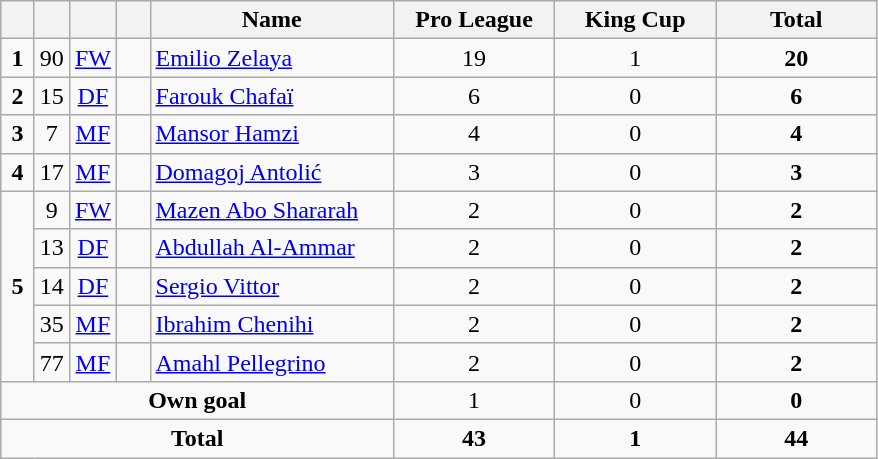<table class="wikitable" style="text-align:center">
<tr>
<th width=15></th>
<th width=15></th>
<th width=15></th>
<th width=15></th>
<th width=155>Name</th>
<th width=100>Pro League</th>
<th width=100>King Cup</th>
<th width=100>Total</th>
</tr>
<tr>
<td><strong>1</strong></td>
<td>90</td>
<td><a href='#'>FW</a></td>
<td></td>
<td align=left><a href='#'>Emilio Zelaya</a></td>
<td>19</td>
<td>1</td>
<td><strong>20</strong></td>
</tr>
<tr>
<td><strong>2</strong></td>
<td>15</td>
<td><a href='#'>DF</a></td>
<td></td>
<td align=left><a href='#'>Farouk Chafaï</a></td>
<td>6</td>
<td>0</td>
<td><strong>6</strong></td>
</tr>
<tr>
<td><strong>3</strong></td>
<td>7</td>
<td><a href='#'>MF</a></td>
<td></td>
<td align=left><a href='#'>Mansor Hamzi</a></td>
<td>4</td>
<td>0</td>
<td><strong>4</strong></td>
</tr>
<tr>
<td><strong>4</strong></td>
<td>17</td>
<td><a href='#'>MF</a></td>
<td></td>
<td align=left><a href='#'>Domagoj Antolić</a></td>
<td>3</td>
<td>0</td>
<td><strong>3</strong></td>
</tr>
<tr>
<td rowspan=5><strong>5</strong></td>
<td>9</td>
<td><a href='#'>FW</a></td>
<td></td>
<td align=left><a href='#'>Mazen Abo Shararah</a></td>
<td>2</td>
<td>0</td>
<td><strong>2</strong></td>
</tr>
<tr>
<td>13</td>
<td><a href='#'>DF</a></td>
<td></td>
<td align=left><a href='#'>Abdullah Al-Ammar</a></td>
<td>2</td>
<td>0</td>
<td><strong>2</strong></td>
</tr>
<tr>
<td>14</td>
<td><a href='#'>DF</a></td>
<td></td>
<td align=left><a href='#'>Sergio Vittor</a></td>
<td>2</td>
<td>0</td>
<td><strong>2</strong></td>
</tr>
<tr>
<td>35</td>
<td><a href='#'>MF</a></td>
<td></td>
<td align=left><a href='#'>Ibrahim Chenihi</a></td>
<td>2</td>
<td>0</td>
<td><strong>2</strong></td>
</tr>
<tr>
<td>77</td>
<td><a href='#'>MF</a></td>
<td></td>
<td align=left><a href='#'>Amahl Pellegrino</a></td>
<td>2</td>
<td>0</td>
<td><strong>2</strong></td>
</tr>
<tr>
<td colspan=5><strong>Own goal</strong></td>
<td>1</td>
<td>0</td>
<td><strong>0</strong></td>
</tr>
<tr>
<td colspan=5><strong>Total</strong></td>
<td><strong>43</strong></td>
<td><strong>1</strong></td>
<td><strong>44</strong></td>
</tr>
</table>
